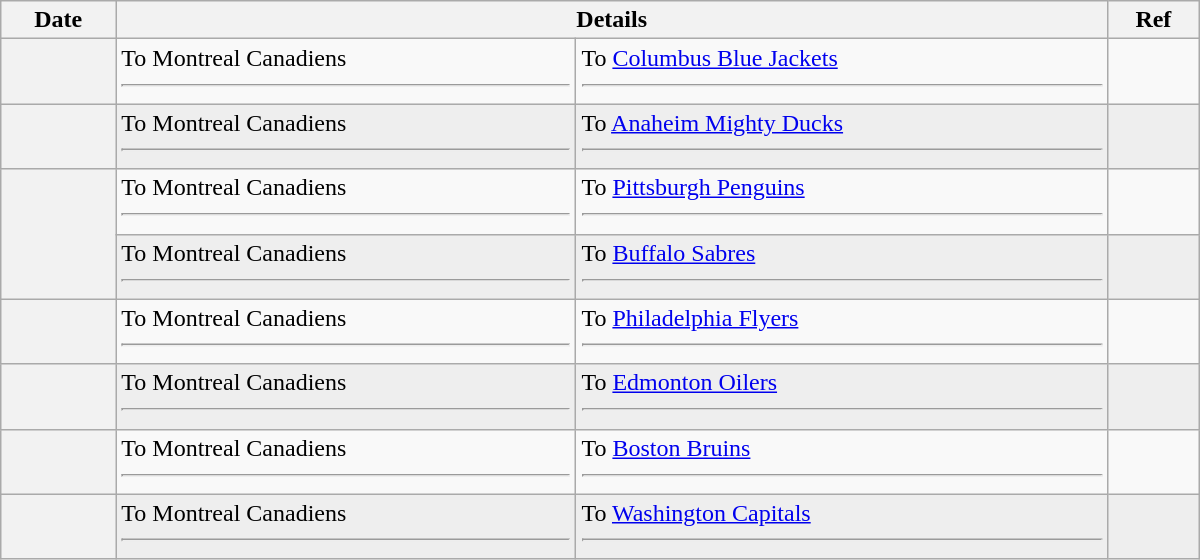<table class="wikitable plainrowheaders" style="width: 50em;">
<tr>
<th scope="col">Date</th>
<th scope="col" colspan="2">Details</th>
<th scope="col">Ref</th>
</tr>
<tr>
<th scope="row"></th>
<td valign="top">To Montreal Canadiens <hr> </td>
<td valign="top">To <a href='#'>Columbus Blue Jackets</a> <hr> </td>
<td></td>
</tr>
<tr bgcolor="#eeeeee">
<th scope="row"></th>
<td valign="top">To Montreal Canadiens <hr> </td>
<td valign="top">To <a href='#'>Anaheim Mighty Ducks</a> <hr> </td>
<td></td>
</tr>
<tr>
<th scope="row" rowspan=2></th>
<td valign="top">To Montreal Canadiens <hr> </td>
<td valign="top">To <a href='#'>Pittsburgh Penguins</a> <hr> </td>
<td></td>
</tr>
<tr bgcolor="#eeeeee">
<td valign="top">To Montreal Canadiens <hr> </td>
<td valign="top">To <a href='#'>Buffalo Sabres</a> <hr> </td>
<td></td>
</tr>
<tr>
<th scope="row"></th>
<td valign="top">To Montreal Canadiens <hr> </td>
<td valign="top">To <a href='#'>Philadelphia Flyers</a> <hr> </td>
<td></td>
</tr>
<tr bgcolor="#eeeeee">
<th scope="row"></th>
<td valign="top">To Montreal Canadiens <hr> </td>
<td valign="top">To <a href='#'>Edmonton Oilers</a> <hr> </td>
<td></td>
</tr>
<tr>
<th scope="row"></th>
<td valign="top">To Montreal Canadiens <hr> </td>
<td valign="top">To <a href='#'>Boston Bruins</a> <hr> </td>
<td></td>
</tr>
<tr bgcolor="#eeeeee">
<th scope="row"></th>
<td valign="top">To Montreal Canadiens <hr> </td>
<td valign="top">To <a href='#'>Washington Capitals</a> <hr> </td>
<td></td>
</tr>
</table>
